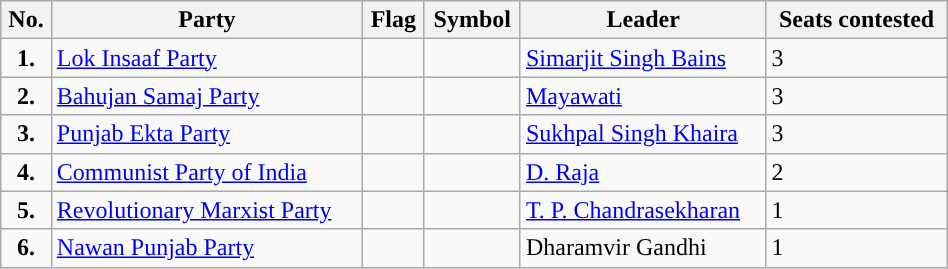<table class="wikitable" width="50%">
<tr>
<th>No.</th>
<th>Party</th>
<th>Flag</th>
<th>Symbol</th>
<th>Leader</th>
<th>Seats contested</th>
</tr>
<tr>
<td ! style="text-align:center; background:"><strong>1.</strong></td>
<td><a href='#'>Lok Insaaf Party</a></td>
<td></td>
<td></td>
<td><a href='#'>Simarjit Singh Bains</a></td>
<td>3</td>
</tr>
<tr>
<td ! style="text-align:center; background:"><strong>2.</strong></td>
<td><a href='#'>Bahujan Samaj Party</a></td>
<td></td>
<td></td>
<td><a href='#'>Mayawati</a></td>
<td>3</td>
</tr>
<tr>
<td ! style="text-align:center; background:"><strong>3.</strong></td>
<td><a href='#'>Punjab Ekta Party</a></td>
<td></td>
<td></td>
<td><a href='#'>Sukhpal Singh Khaira</a></td>
<td>3</td>
</tr>
<tr>
<td ! style="text-align:center; background:"><strong>4.</strong></td>
<td><a href='#'>Communist Party of India</a></td>
<td></td>
<td></td>
<td><a href='#'>D. Raja</a></td>
<td>2</td>
</tr>
<tr>
<td ! style="text-align:center; background:"><strong>5.</strong></td>
<td><a href='#'>Revolutionary Marxist Party</a></td>
<td></td>
<td></td>
<td><a href='#'>T. P. Chandrasekharan</a></td>
<td>1</td>
</tr>
<tr>
<td ! style="text-align:center; background:"><strong>6.</strong></td>
<td><a href='#'>Nawan Punjab Party</a></td>
<td></td>
<td></td>
<td>Dharamvir Gandhi</td>
<td>1</td>
</tr>
</table>
